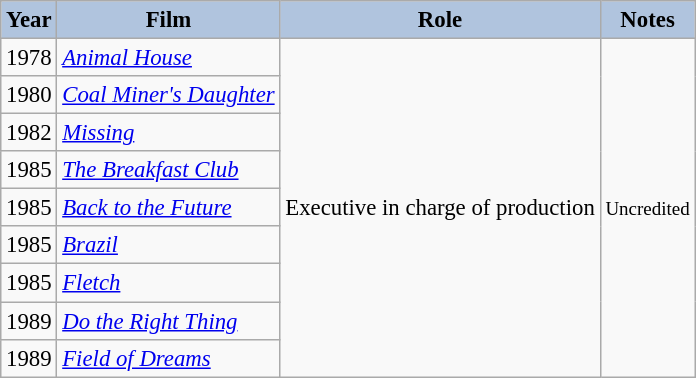<table class="wikitable" style="font-size:95%;">
<tr>
<th style="background:#B0C4DE;">Year</th>
<th style="background:#B0C4DE;">Film</th>
<th style="background:#B0C4DE;">Role</th>
<th style="background:#B0C4DE;">Notes</th>
</tr>
<tr>
<td>1978</td>
<td><em><a href='#'>Animal House</a></em></td>
<td rowspan=9>Executive in charge of production</td>
<td rowspan=9><small>Uncredited</small></td>
</tr>
<tr>
<td>1980</td>
<td><em><a href='#'>Coal Miner's Daughter</a></em></td>
</tr>
<tr>
<td>1982</td>
<td><em><a href='#'>Missing</a></em></td>
</tr>
<tr>
<td>1985</td>
<td><em><a href='#'>The Breakfast Club</a></em></td>
</tr>
<tr>
<td>1985</td>
<td><em><a href='#'>Back to the Future</a></em></td>
</tr>
<tr>
<td>1985</td>
<td><em><a href='#'>Brazil</a></em></td>
</tr>
<tr>
<td>1985</td>
<td><em><a href='#'>Fletch</a></em></td>
</tr>
<tr>
<td>1989</td>
<td><em><a href='#'>Do the Right Thing</a></em></td>
</tr>
<tr>
<td>1989</td>
<td><em><a href='#'>Field of Dreams</a></em></td>
</tr>
</table>
